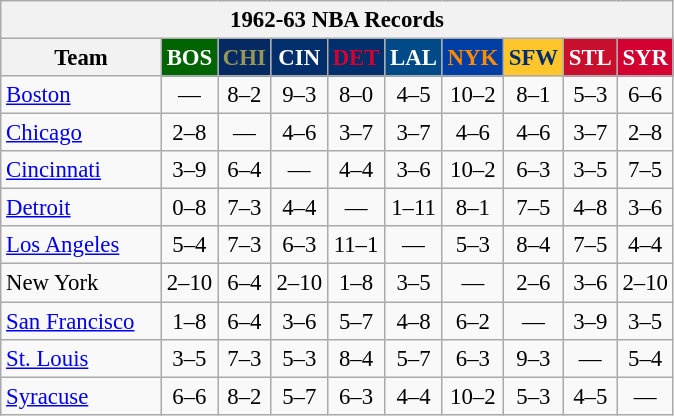<table class="wikitable" style="font-size:95%; text-align:center;">
<tr>
<th colspan=10>1962-63 NBA Records</th>
</tr>
<tr>
<th width=100>Team</th>
<th style="background:#006400;color:#FFFFFF;width=35">BOS</th>
<th style="background:#052A61;color:#979757;width=35">CHI</th>
<th style="background:#012F6B;color:#FFFFFF;width=35">CIN</th>
<th style="background:#012F6B;color:#D40032;width=35">DET</th>
<th style="background:#004B87;color:#FFFFFF;width=35">LAL</th>
<th style="background:#003EA4;color:#FF8C00;width=35">NYK</th>
<th style="background:#FFC62C;color:#012D6C;width=35">SFW</th>
<th style="background:#C90F2E;color:#FFFFFF;width=35">STL</th>
<th style="background:#D40032;color:#FFFFFF;width=35">SYR</th>
</tr>
<tr>
<td style="text-align:left;"><a href='#'>Boston</a></td>
<td>—</td>
<td>8–2</td>
<td>9–3</td>
<td>8–0</td>
<td>4–5</td>
<td>10–2</td>
<td>8–1</td>
<td>5–3</td>
<td>6–6</td>
</tr>
<tr>
<td style="text-align:left;"><a href='#'>Chicago</a></td>
<td>2–8</td>
<td>—</td>
<td>4–6</td>
<td>3–7</td>
<td>3–7</td>
<td>4–6</td>
<td>4–6</td>
<td>3–7</td>
<td>2–8</td>
</tr>
<tr>
<td style="text-align:left;"><a href='#'>Cincinnati</a></td>
<td>3–9</td>
<td>6–4</td>
<td>—</td>
<td>4–4</td>
<td>3–6</td>
<td>10–2</td>
<td>6–3</td>
<td>3–5</td>
<td>7–5</td>
</tr>
<tr>
<td style="text-align:left;"><a href='#'>Detroit</a></td>
<td>0–8</td>
<td>7–3</td>
<td>4–4</td>
<td>—</td>
<td>1–11</td>
<td>8–1</td>
<td>7–5</td>
<td>4–8</td>
<td>3–6</td>
</tr>
<tr>
<td style="text-align:left;"><a href='#'>Los Angeles</a></td>
<td>5–4</td>
<td>7–3</td>
<td>6–3</td>
<td>11–1</td>
<td>—</td>
<td>5–3</td>
<td>8–4</td>
<td>7–5</td>
<td>4–4</td>
</tr>
<tr>
<td style="text-align:left;">New York</td>
<td>2–10</td>
<td>6–4</td>
<td>2–10</td>
<td>1–8</td>
<td>3–5</td>
<td>—</td>
<td>2–6</td>
<td>3–6</td>
<td>2–10</td>
</tr>
<tr>
<td style="text-align:left;"><a href='#'>San Francisco</a></td>
<td>1–8</td>
<td>6–4</td>
<td>3–6</td>
<td>5–7</td>
<td>4–8</td>
<td>6–2</td>
<td>—</td>
<td>3–9</td>
<td>3–5</td>
</tr>
<tr>
<td style="text-align:left;"><a href='#'>St. Louis</a></td>
<td>3–5</td>
<td>7–3</td>
<td>5–3</td>
<td>8–4</td>
<td>5–7</td>
<td>6–3</td>
<td>9–3</td>
<td>—</td>
<td>5–4</td>
</tr>
<tr>
<td style="text-align:left;"><a href='#'>Syracuse</a></td>
<td>6–6</td>
<td>8–2</td>
<td>5–7</td>
<td>6–3</td>
<td>4–4</td>
<td>10–2</td>
<td>5–3</td>
<td>4–5</td>
<td>—</td>
</tr>
</table>
